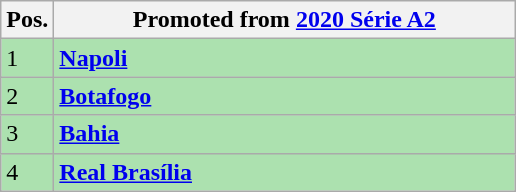<table class="wikitable">
<tr>
<th style="text-align:center;">Pos.</th>
<th width=300>Promoted from <a href='#'>2020 Série A2</a></th>
</tr>
<tr style="background: #ACE1AF;">
<td>1</td>
<td><strong><a href='#'>Napoli</a></strong></td>
</tr>
<tr style="background: #ACE1AF;">
<td>2</td>
<td><strong><a href='#'>Botafogo</a></strong></td>
</tr>
<tr style="background: #ACE1AF;">
<td>3</td>
<td><strong><a href='#'>Bahia</a></strong></td>
</tr>
<tr style="background: #ACE1AF;">
<td>4</td>
<td><strong><a href='#'>Real Brasília</a></strong></td>
</tr>
</table>
